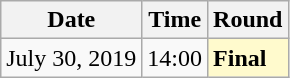<table class="wikitable">
<tr>
<th>Date</th>
<th>Time</th>
<th>Round</th>
</tr>
<tr>
<td>July 30, 2019</td>
<td>14:00</td>
<td style=background:lemonchiffon><strong>Final</strong></td>
</tr>
</table>
